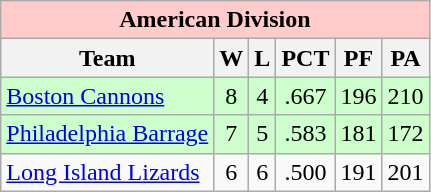<table class="wikitable">
<tr bgcolor="#ffcbcb">
<td colspan="7" align="center"><strong>American Division</strong></td>
</tr>
<tr bgcolor="#efefef">
<th>Team</th>
<th>W</th>
<th>L</th>
<th>PCT</th>
<th>PF</th>
<th>PA</th>
</tr>
<tr align="center" bgcolor="#ccffcc">
<td align="left"><a href='#'>Boston Cannons</a></td>
<td>8</td>
<td>4</td>
<td>.667</td>
<td>196</td>
<td>210</td>
</tr>
<tr align="center" bgcolor="#ccffcc">
<td align="left"><a href='#'>Philadelphia Barrage</a></td>
<td>7</td>
<td>5</td>
<td>.583</td>
<td>181</td>
<td>172</td>
</tr>
<tr align="center">
<td align="left"><a href='#'>Long Island Lizards</a></td>
<td>6</td>
<td>6</td>
<td>.500</td>
<td>191</td>
<td>201</td>
</tr>
</table>
